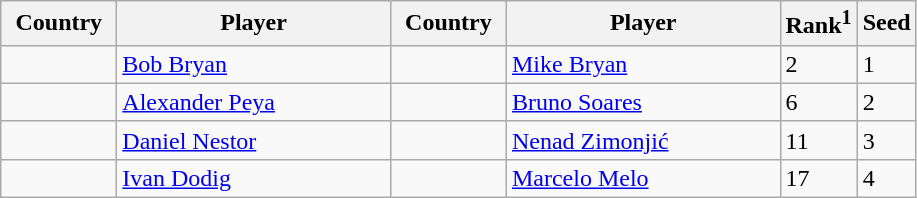<table class="sortable wikitable">
<tr>
<th width="70">Country</th>
<th width="175">Player</th>
<th width="70">Country</th>
<th width="175">Player</th>
<th>Rank<sup>1</sup></th>
<th>Seed</th>
</tr>
<tr>
<td></td>
<td><a href='#'>Bob Bryan</a></td>
<td></td>
<td><a href='#'>Mike Bryan</a></td>
<td>2</td>
<td>1</td>
</tr>
<tr>
<td></td>
<td><a href='#'>Alexander Peya</a></td>
<td></td>
<td><a href='#'>Bruno Soares</a></td>
<td>6</td>
<td>2</td>
</tr>
<tr>
<td></td>
<td><a href='#'>Daniel Nestor</a></td>
<td></td>
<td><a href='#'>Nenad Zimonjić</a></td>
<td>11</td>
<td>3</td>
</tr>
<tr>
<td></td>
<td><a href='#'>Ivan Dodig</a></td>
<td></td>
<td><a href='#'>Marcelo Melo</a></td>
<td>17</td>
<td>4</td>
</tr>
</table>
